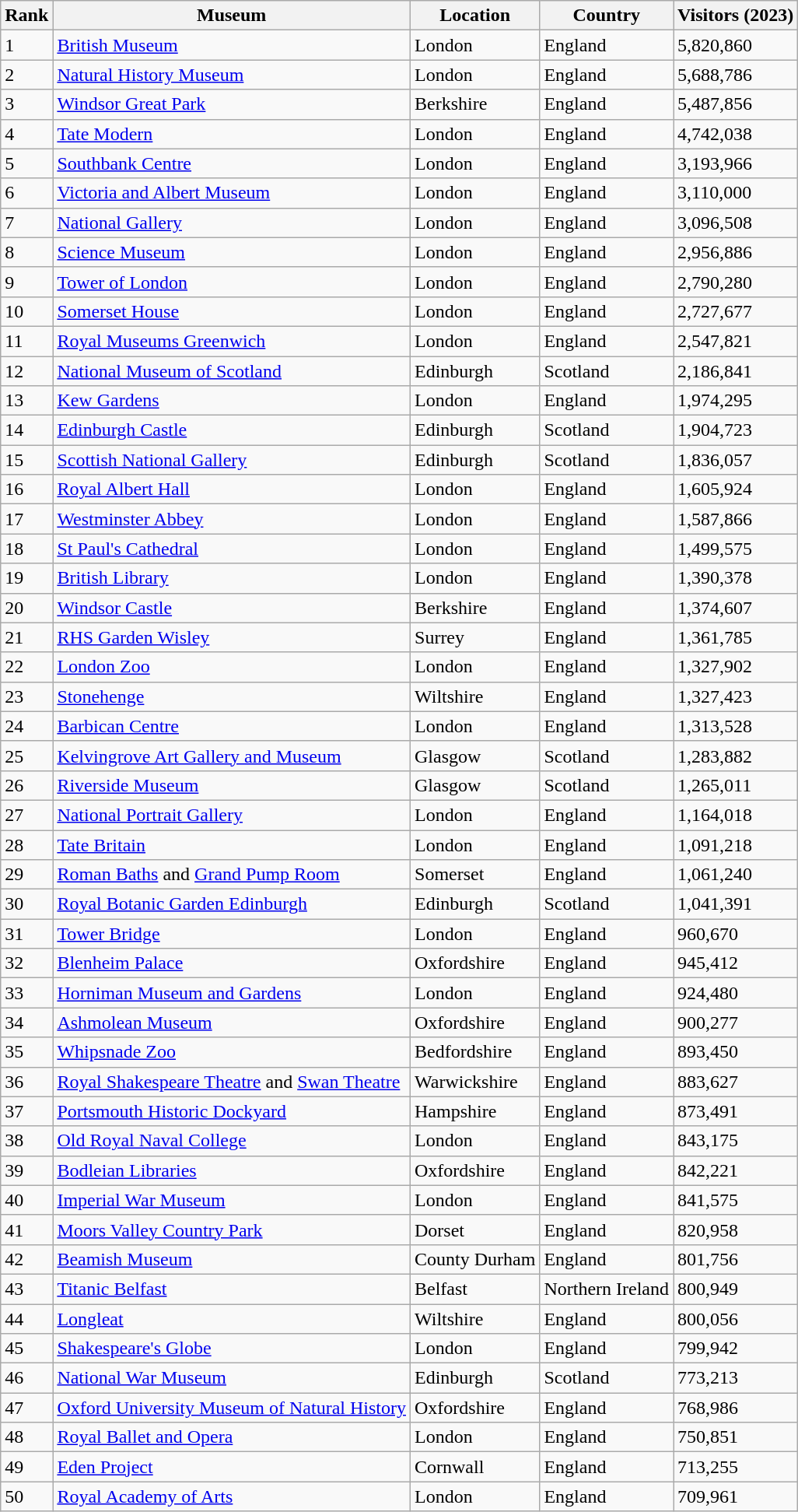<table class="wikitable sortable float:left col1center col5center">
<tr>
<th>Rank</th>
<th>Museum</th>
<th>Location</th>
<th>Country</th>
<th>Visitors (2023)</th>
</tr>
<tr>
<td>1</td>
<td><a href='#'>British Museum</a></td>
<td>London</td>
<td>England</td>
<td>5,820,860</td>
</tr>
<tr>
<td>2</td>
<td><a href='#'>Natural History Museum</a></td>
<td>London</td>
<td>England</td>
<td>5,688,786</td>
</tr>
<tr>
<td>3</td>
<td><a href='#'>Windsor Great Park</a></td>
<td>Berkshire</td>
<td>England</td>
<td>5,487,856</td>
</tr>
<tr>
<td>4</td>
<td><a href='#'>Tate Modern</a></td>
<td>London</td>
<td>England</td>
<td>4,742,038</td>
</tr>
<tr>
<td>5</td>
<td><a href='#'>Southbank Centre</a></td>
<td>London</td>
<td>England</td>
<td>3,193,966</td>
</tr>
<tr>
<td>6</td>
<td><a href='#'>Victoria and Albert Museum</a></td>
<td>London</td>
<td>England</td>
<td>3,110,000</td>
</tr>
<tr>
<td>7</td>
<td><a href='#'>National Gallery</a></td>
<td>London</td>
<td>England</td>
<td>3,096,508</td>
</tr>
<tr>
<td>8</td>
<td><a href='#'>Science Museum</a></td>
<td>London</td>
<td>England</td>
<td>2,956,886</td>
</tr>
<tr>
<td>9</td>
<td><a href='#'>Tower of London</a></td>
<td>London</td>
<td>England</td>
<td>2,790,280</td>
</tr>
<tr>
<td>10</td>
<td><a href='#'>Somerset House</a></td>
<td>London</td>
<td>England</td>
<td>2,727,677</td>
</tr>
<tr>
<td>11</td>
<td><a href='#'>Royal Museums Greenwich</a></td>
<td>London</td>
<td>England</td>
<td>2,547,821</td>
</tr>
<tr>
<td>12</td>
<td><a href='#'>National Museum of Scotland</a></td>
<td>Edinburgh</td>
<td>Scotland</td>
<td>2,186,841</td>
</tr>
<tr>
<td>13</td>
<td><a href='#'>Kew Gardens</a></td>
<td>London</td>
<td>England</td>
<td>1,974,295</td>
</tr>
<tr>
<td>14</td>
<td><a href='#'>Edinburgh Castle</a></td>
<td>Edinburgh</td>
<td>Scotland</td>
<td>1,904,723</td>
</tr>
<tr>
<td>15</td>
<td><a href='#'>Scottish National Gallery</a></td>
<td>Edinburgh</td>
<td>Scotland</td>
<td>1,836,057</td>
</tr>
<tr>
<td>16</td>
<td><a href='#'>Royal Albert Hall</a></td>
<td>London</td>
<td>England</td>
<td>1,605,924</td>
</tr>
<tr>
<td>17</td>
<td><a href='#'>Westminster Abbey</a></td>
<td>London</td>
<td>England</td>
<td>1,587,866</td>
</tr>
<tr>
<td>18</td>
<td><a href='#'>St Paul's Cathedral</a></td>
<td>London</td>
<td>England</td>
<td>1,499,575</td>
</tr>
<tr>
<td>19</td>
<td><a href='#'>British Library</a></td>
<td>London</td>
<td>England</td>
<td>1,390,378</td>
</tr>
<tr>
<td>20</td>
<td><a href='#'>Windsor Castle</a></td>
<td>Berkshire</td>
<td>England</td>
<td>1,374,607</td>
</tr>
<tr>
<td>21</td>
<td><a href='#'>RHS Garden Wisley</a></td>
<td>Surrey</td>
<td>England</td>
<td>1,361,785</td>
</tr>
<tr>
<td>22</td>
<td><a href='#'>London Zoo</a></td>
<td>London</td>
<td>England</td>
<td>1,327,902</td>
</tr>
<tr>
<td>23</td>
<td><a href='#'>Stonehenge</a></td>
<td>Wiltshire</td>
<td>England</td>
<td>1,327,423</td>
</tr>
<tr>
<td>24</td>
<td><a href='#'>Barbican Centre</a></td>
<td>London</td>
<td>England</td>
<td>1,313,528</td>
</tr>
<tr>
<td>25</td>
<td><a href='#'>Kelvingrove Art Gallery and Museum</a></td>
<td>Glasgow</td>
<td>Scotland</td>
<td>1,283,882</td>
</tr>
<tr>
<td>26</td>
<td><a href='#'>Riverside Museum</a></td>
<td>Glasgow</td>
<td>Scotland</td>
<td>1,265,011</td>
</tr>
<tr>
<td>27</td>
<td><a href='#'>National Portrait Gallery</a></td>
<td>London</td>
<td>England</td>
<td>1,164,018</td>
</tr>
<tr>
<td>28</td>
<td><a href='#'>Tate Britain</a></td>
<td>London</td>
<td>England</td>
<td>1,091,218</td>
</tr>
<tr>
<td>29</td>
<td><a href='#'>Roman Baths</a> and <a href='#'>Grand Pump Room</a></td>
<td>Somerset</td>
<td>England</td>
<td>1,061,240</td>
</tr>
<tr>
<td>30</td>
<td><a href='#'>Royal Botanic Garden Edinburgh</a></td>
<td>Edinburgh</td>
<td>Scotland</td>
<td>1,041,391</td>
</tr>
<tr>
<td>31</td>
<td><a href='#'>Tower Bridge</a></td>
<td>London</td>
<td>England</td>
<td>960,670</td>
</tr>
<tr>
<td>32</td>
<td><a href='#'>Blenheim Palace</a></td>
<td>Oxfordshire</td>
<td>England</td>
<td>945,412</td>
</tr>
<tr>
<td>33</td>
<td><a href='#'>Horniman Museum and Gardens</a></td>
<td>London</td>
<td>England</td>
<td>924,480</td>
</tr>
<tr>
<td>34</td>
<td><a href='#'>Ashmolean Museum</a></td>
<td>Oxfordshire</td>
<td>England</td>
<td>900,277</td>
</tr>
<tr>
<td>35</td>
<td><a href='#'>Whipsnade Zoo</a></td>
<td>Bedfordshire</td>
<td>England</td>
<td>893,450</td>
</tr>
<tr>
<td>36</td>
<td><a href='#'>Royal Shakespeare Theatre</a> and <a href='#'>Swan Theatre</a></td>
<td>Warwickshire</td>
<td>England</td>
<td>883,627</td>
</tr>
<tr>
<td>37</td>
<td><a href='#'>Portsmouth Historic Dockyard</a></td>
<td>Hampshire</td>
<td>England</td>
<td>873,491</td>
</tr>
<tr>
<td>38</td>
<td><a href='#'>Old Royal Naval College</a></td>
<td>London</td>
<td>England</td>
<td>843,175</td>
</tr>
<tr>
<td>39</td>
<td><a href='#'>Bodleian Libraries</a></td>
<td>Oxfordshire</td>
<td>England</td>
<td>842,221</td>
</tr>
<tr>
<td>40</td>
<td><a href='#'>Imperial War Museum</a></td>
<td>London</td>
<td>England</td>
<td>841,575</td>
</tr>
<tr>
<td>41</td>
<td><a href='#'>Moors Valley Country Park</a></td>
<td>Dorset</td>
<td>England</td>
<td>820,958</td>
</tr>
<tr>
<td>42</td>
<td><a href='#'>Beamish Museum</a></td>
<td>County Durham</td>
<td>England</td>
<td>801,756</td>
</tr>
<tr>
<td>43</td>
<td><a href='#'>Titanic Belfast</a></td>
<td>Belfast</td>
<td>Northern Ireland</td>
<td>800,949</td>
</tr>
<tr>
<td>44</td>
<td><a href='#'>Longleat</a></td>
<td>Wiltshire</td>
<td>England</td>
<td>800,056</td>
</tr>
<tr>
<td>45</td>
<td><a href='#'>Shakespeare's Globe</a></td>
<td>London</td>
<td>England</td>
<td>799,942</td>
</tr>
<tr>
<td>46</td>
<td><a href='#'>National War Museum</a></td>
<td>Edinburgh</td>
<td>Scotland</td>
<td>773,213</td>
</tr>
<tr>
<td>47</td>
<td><a href='#'>Oxford University Museum of Natural History</a></td>
<td>Oxfordshire</td>
<td>England</td>
<td>768,986</td>
</tr>
<tr>
<td>48</td>
<td><a href='#'>Royal Ballet and Opera</a></td>
<td>London</td>
<td>England</td>
<td>750,851</td>
</tr>
<tr>
<td>49</td>
<td><a href='#'>Eden Project</a></td>
<td>Cornwall</td>
<td>England</td>
<td>713,255</td>
</tr>
<tr>
<td>50</td>
<td><a href='#'>Royal Academy of Arts</a></td>
<td>London</td>
<td>England</td>
<td>709,961</td>
</tr>
</table>
